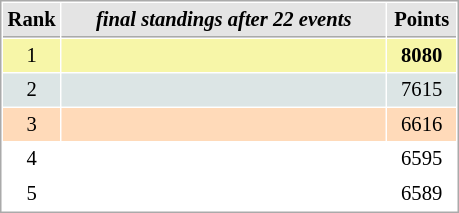<table cellspacing="1" cellpadding="3" style="border:1px solid #AAAAAA;font-size:86%">
<tr style="background-color: #E4E4E4;">
<th style="border-bottom:1px solid #AAAAAA; width: 10px;">Rank</th>
<th style="border-bottom:1px solid #AAAAAA; width: 210px;"><em>final standings after 22 events</em></th>
<th style="border-bottom:1px solid #AAAAAA; width: 40px;">Points</th>
</tr>
<tr style="background:#f7f6a8;">
<td align=center>1</td>
<td><strong></strong></td>
<td align=center><strong>8080</strong></td>
</tr>
<tr style="background:#dce5e5;">
<td align=center>2</td>
<td></td>
<td align=center>7615</td>
</tr>
<tr style="background:#ffdab9;">
<td align=center>3</td>
<td></td>
<td align=center>6616</td>
</tr>
<tr>
<td align=center>4</td>
<td></td>
<td align=center>6595</td>
</tr>
<tr>
<td align=center>5</td>
<td></td>
<td align=center>6589</td>
</tr>
</table>
